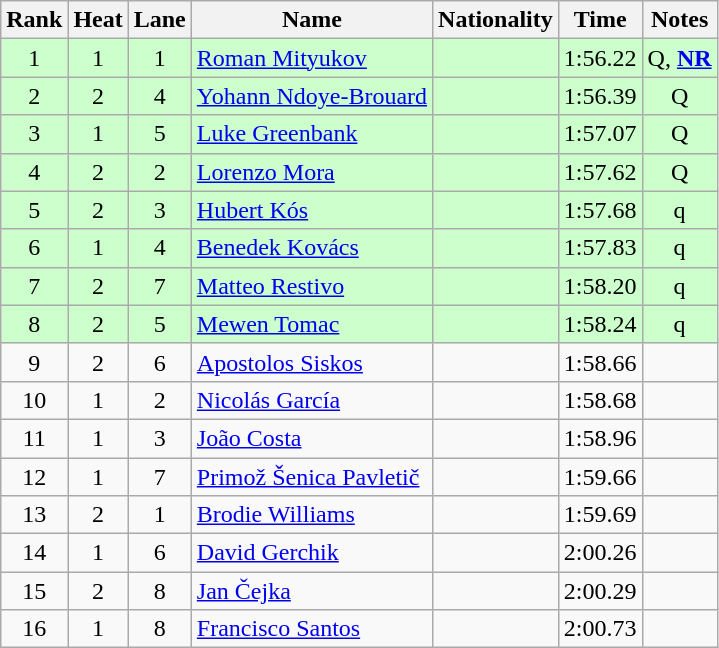<table class="wikitable sortable" style="text-align:center">
<tr>
<th>Rank</th>
<th>Heat</th>
<th>Lane</th>
<th>Name</th>
<th>Nationality</th>
<th>Time</th>
<th>Notes</th>
</tr>
<tr bgcolor=ccffcc>
<td>1</td>
<td>1</td>
<td>1</td>
<td align=left><a href='#'>Roman Mityukov</a></td>
<td align=left></td>
<td>1:56.22</td>
<td>Q, <strong><a href='#'>NR</a></strong></td>
</tr>
<tr bgcolor=ccffcc>
<td>2</td>
<td>2</td>
<td>4</td>
<td align=left><a href='#'>Yohann Ndoye-Brouard</a></td>
<td align=left></td>
<td>1:56.39</td>
<td>Q</td>
</tr>
<tr bgcolor=ccffcc>
<td>3</td>
<td>1</td>
<td>5</td>
<td align=left><a href='#'>Luke Greenbank</a></td>
<td align=left></td>
<td>1:57.07</td>
<td>Q</td>
</tr>
<tr bgcolor=ccffcc>
<td>4</td>
<td>2</td>
<td>2</td>
<td align=left><a href='#'>Lorenzo Mora</a></td>
<td align=left></td>
<td>1:57.62</td>
<td>Q</td>
</tr>
<tr bgcolor=ccffcc>
<td>5</td>
<td>2</td>
<td>3</td>
<td align=left><a href='#'>Hubert Kós</a></td>
<td align=left></td>
<td>1:57.68</td>
<td>q</td>
</tr>
<tr bgcolor=ccffcc>
<td>6</td>
<td>1</td>
<td>4</td>
<td align=left><a href='#'>Benedek Kovács</a></td>
<td align=left></td>
<td>1:57.83</td>
<td>q</td>
</tr>
<tr bgcolor=ccffcc>
<td>7</td>
<td>2</td>
<td>7</td>
<td align=left><a href='#'>Matteo Restivo</a></td>
<td align=left></td>
<td>1:58.20</td>
<td>q</td>
</tr>
<tr bgcolor=ccffcc>
<td>8</td>
<td>2</td>
<td>5</td>
<td align=left><a href='#'>Mewen Tomac</a></td>
<td align=left></td>
<td>1:58.24</td>
<td>q</td>
</tr>
<tr>
<td>9</td>
<td>2</td>
<td>6</td>
<td align=left><a href='#'>Apostolos Siskos</a></td>
<td align=left></td>
<td>1:58.66</td>
<td></td>
</tr>
<tr>
<td>10</td>
<td>1</td>
<td>2</td>
<td align=left><a href='#'>Nicolás García</a></td>
<td align=left></td>
<td>1:58.68</td>
<td></td>
</tr>
<tr>
<td>11</td>
<td>1</td>
<td>3</td>
<td align=left><a href='#'>João Costa</a></td>
<td align=left></td>
<td>1:58.96</td>
<td></td>
</tr>
<tr>
<td>12</td>
<td>1</td>
<td>7</td>
<td align=left><a href='#'>Primož Šenica Pavletič</a></td>
<td align=left></td>
<td>1:59.66</td>
<td></td>
</tr>
<tr>
<td>13</td>
<td>2</td>
<td>1</td>
<td align=left><a href='#'>Brodie Williams</a></td>
<td align=left></td>
<td>1:59.69</td>
<td></td>
</tr>
<tr>
<td>14</td>
<td>1</td>
<td>6</td>
<td align=left><a href='#'>David Gerchik</a></td>
<td align=left></td>
<td>2:00.26</td>
<td></td>
</tr>
<tr>
<td>15</td>
<td>2</td>
<td>8</td>
<td align=left><a href='#'>Jan Čejka</a></td>
<td align=left></td>
<td>2:00.29</td>
<td></td>
</tr>
<tr>
<td>16</td>
<td>1</td>
<td>8</td>
<td align=left><a href='#'>Francisco Santos</a></td>
<td align=left></td>
<td>2:00.73</td>
<td></td>
</tr>
</table>
